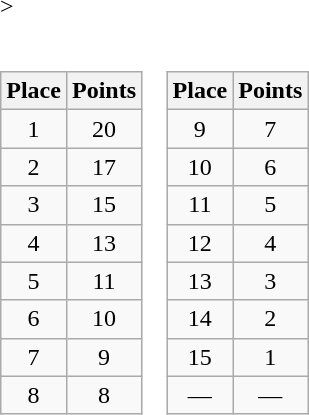<table border=0 cellpadding=0 cellspacing=0>>
<tr>
<td><br><table class="wikitable">
<tr align="center">
<th>Place</th>
<th>Points</th>
</tr>
<tr align="center">
<td>1</td>
<td>20</td>
</tr>
<tr align="center">
<td>2</td>
<td>17</td>
</tr>
<tr align="center">
<td>3</td>
<td>15</td>
</tr>
<tr align="center">
<td>4</td>
<td>13</td>
</tr>
<tr align="center">
<td>5</td>
<td>11</td>
</tr>
<tr align="center">
<td>6</td>
<td>10</td>
</tr>
<tr align="center">
<td>7</td>
<td>9</td>
</tr>
<tr align="center">
<td>8</td>
<td>8</td>
</tr>
</table>
</td>
<td><br><table class="wikitable">
<tr align="center">
<th>Place</th>
<th>Points</th>
</tr>
<tr align="center">
<td>9</td>
<td>7</td>
</tr>
<tr align="center">
<td>10</td>
<td>6</td>
</tr>
<tr align="center">
<td>11</td>
<td>5</td>
</tr>
<tr align="center">
<td>12</td>
<td>4</td>
</tr>
<tr align="center">
<td>13</td>
<td>3</td>
</tr>
<tr align="center">
<td>14</td>
<td>2</td>
</tr>
<tr align="center">
<td>15</td>
<td>1</td>
</tr>
<tr align="center">
<td>—</td>
<td>—</td>
</tr>
</table>
</td>
</tr>
</table>
